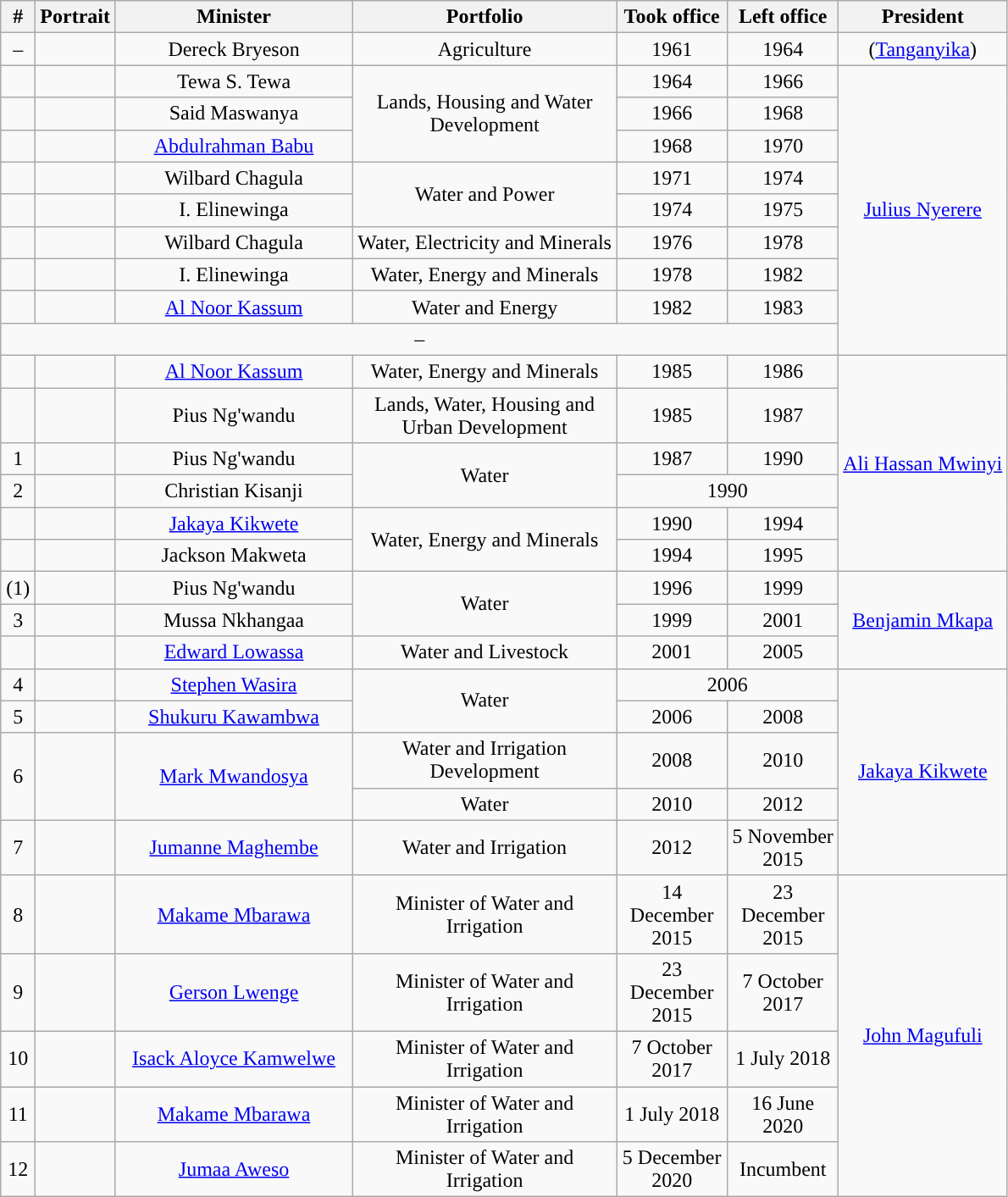<table class="wikitable" style="text-align:center">
<tr>
<th width="20px">#</th>
<th>Portrait</th>
<th width="180px">Minister</th>
<th width="200px">Portfolio</th>
<th width="80px">Took office</th>
<th width="80px">Left office</th>
<th>President</th>
</tr>
<tr>
<td style="background:">–</td>
<td></td>
<td>Dereck Bryeson</td>
<td>Agriculture</td>
<td>1961</td>
<td>1964</td>
<td>(<a href='#'>Tanganyika</a>)</td>
</tr>
<tr>
<td style="background:"></td>
<td></td>
<td>Tewa S. Tewa</td>
<td rowspan="3">Lands, Housing and Water Development</td>
<td>1964</td>
<td>1966</td>
<td rowspan="9"><a href='#'>Julius Nyerere</a></td>
</tr>
<tr>
<td style="background:"></td>
<td></td>
<td>Said Maswanya</td>
<td>1966</td>
<td>1968</td>
</tr>
<tr>
<td style="background:"></td>
<td></td>
<td><a href='#'>Abdulrahman Babu</a></td>
<td>1968</td>
<td>1970</td>
</tr>
<tr>
<td style="background:"></td>
<td></td>
<td>Wilbard Chagula</td>
<td rowspan="2">Water and Power</td>
<td>1971</td>
<td>1974</td>
</tr>
<tr>
<td style="background:"></td>
<td></td>
<td>I. Elinewinga</td>
<td>1974</td>
<td>1975</td>
</tr>
<tr>
<td style="background:"></td>
<td></td>
<td>Wilbard Chagula</td>
<td>Water, Electricity and Minerals</td>
<td>1976</td>
<td>1978</td>
</tr>
<tr>
<td style="background:"></td>
<td></td>
<td>I. Elinewinga</td>
<td>Water, Energy and Minerals</td>
<td>1978</td>
<td>1982</td>
</tr>
<tr>
<td style="background:"></td>
<td></td>
<td><a href='#'>Al Noor Kassum</a></td>
<td>Water and  Energy</td>
<td>1982</td>
<td>1983</td>
</tr>
<tr>
<td colspan="6">–</td>
</tr>
<tr>
<td style="background:"></td>
<td></td>
<td><a href='#'>Al Noor Kassum</a></td>
<td>Water, Energy and Minerals</td>
<td>1985</td>
<td>1986</td>
<td rowspan="6"><a href='#'>Ali Hassan Mwinyi</a></td>
</tr>
<tr>
<td style="background:"></td>
<td></td>
<td>Pius Ng'wandu</td>
<td>Lands, Water, Housing and Urban Development</td>
<td>1985</td>
<td>1987</td>
</tr>
<tr>
<td style="background:">1</td>
<td></td>
<td>Pius Ng'wandu</td>
<td rowspan="2">Water</td>
<td>1987</td>
<td>1990</td>
</tr>
<tr>
<td style="background:">2</td>
<td></td>
<td>Christian Kisanji</td>
<td colspan="2">1990</td>
</tr>
<tr>
<td style="background:"></td>
<td></td>
<td><a href='#'>Jakaya Kikwete</a></td>
<td rowspan="2">Water, Energy and Minerals</td>
<td>1990</td>
<td>1994</td>
</tr>
<tr>
<td style="background:"></td>
<td></td>
<td>Jackson Makweta</td>
<td>1994</td>
<td>1995</td>
</tr>
<tr>
<td style="background:">(1)</td>
<td></td>
<td>Pius Ng'wandu</td>
<td rowspan="2">Water</td>
<td>1996</td>
<td>1999</td>
<td rowspan="3"><a href='#'>Benjamin Mkapa</a></td>
</tr>
<tr>
<td style="background:">3</td>
<td></td>
<td>Mussa Nkhangaa</td>
<td>1999</td>
<td>2001</td>
</tr>
<tr>
<td style="background:"></td>
<td></td>
<td><a href='#'>Edward Lowassa</a></td>
<td>Water and Livestock</td>
<td>2001</td>
<td>2005</td>
</tr>
<tr>
<td style="background:">4</td>
<td></td>
<td><a href='#'>Stephen Wasira</a></td>
<td rowspan="2">Water</td>
<td colspan="2">2006</td>
<td rowspan="5"><a href='#'>Jakaya Kikwete</a></td>
</tr>
<tr>
<td style="background:">5</td>
<td></td>
<td><a href='#'>Shukuru Kawambwa</a></td>
<td>2006</td>
<td>2008</td>
</tr>
<tr>
<td rowspan="2" style="background:">6</td>
<td rowspan="2"></td>
<td rowspan="2"><a href='#'>Mark Mwandosya</a></td>
<td>Water and Irrigation Development</td>
<td>2008</td>
<td>2010</td>
</tr>
<tr>
<td>Water</td>
<td>2010</td>
<td>2012</td>
</tr>
<tr>
<td style="background:">7</td>
<td></td>
<td><a href='#'>Jumanne Maghembe</a></td>
<td>Water and Irrigation</td>
<td>2012</td>
<td>5 November 2015</td>
</tr>
<tr>
<td style="background:">8</td>
<td></td>
<td><a href='#'>Makame Mbarawa</a></td>
<td>Minister of Water and Irrigation</td>
<td>14 December 2015</td>
<td>23 December 2015</td>
<td rowspan="5"><a href='#'>John Magufuli</a></td>
</tr>
<tr>
<td style="background:">9</td>
<td></td>
<td><a href='#'>Gerson Lwenge</a></td>
<td>Minister of Water and Irrigation</td>
<td>23 December 2015</td>
<td>7 October 2017</td>
</tr>
<tr>
<td style="background:">10</td>
<td></td>
<td><a href='#'>Isack Aloyce Kamwelwe</a></td>
<td>Minister of Water and Irrigation</td>
<td>7 October 2017</td>
<td>1 July 2018</td>
</tr>
<tr>
<td style="background:">11</td>
<td></td>
<td><a href='#'>Makame Mbarawa</a></td>
<td>Minister of Water and Irrigation</td>
<td>1 July 2018</td>
<td>16 June 2020</td>
</tr>
<tr>
<td style="background:">12</td>
<td></td>
<td><a href='#'>Jumaa Aweso</a></td>
<td>Minister of Water and Irrigation</td>
<td>5 December 2020</td>
<td>Incumbent</td>
</tr>
</table>
